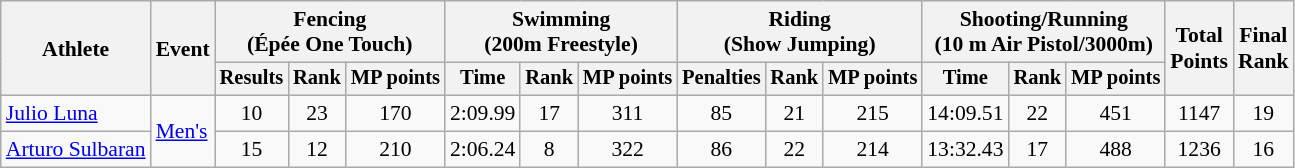<table class="wikitable" border="1" style="font-size:90%">
<tr>
<th rowspan=2>Athlete</th>
<th rowspan=2>Event</th>
<th colspan=3>Fencing<br><span> (Épée One Touch)</span></th>
<th colspan=3>Swimming<br><span> (200m Freestyle)</span></th>
<th colspan=3>Riding<br><span> (Show Jumping)</span></th>
<th colspan=3>Shooting/Running<br><span>(10 m Air Pistol/3000m)</span></th>
<th rowspan=2>Total<br>Points</th>
<th rowspan=2>Final<br>Rank</th>
</tr>
<tr style="font-size:95%">
<th>Results</th>
<th>Rank</th>
<th>MP points</th>
<th>Time</th>
<th>Rank</th>
<th>MP points</th>
<th>Penalties</th>
<th>Rank</th>
<th>MP points</th>
<th>Time</th>
<th>Rank</th>
<th>MP points</th>
</tr>
<tr align=center>
<td align=left><a href='#'>Julio Luna</a></td>
<td align=left rowspan=2><a href='#'>Men's</a></td>
<td>10</td>
<td>23</td>
<td>170</td>
<td>2:09.99</td>
<td>17</td>
<td>311</td>
<td>85</td>
<td>21</td>
<td>215</td>
<td>14:09.51</td>
<td>22</td>
<td>451</td>
<td>1147</td>
<td>19</td>
</tr>
<tr align=center>
<td align=left><a href='#'>Arturo Sulbaran</a></td>
<td>15</td>
<td>12</td>
<td>210</td>
<td>2:06.24</td>
<td>8</td>
<td>322</td>
<td>86</td>
<td>22</td>
<td>214</td>
<td>13:32.43</td>
<td>17</td>
<td>488</td>
<td>1236</td>
<td>16</td>
</tr>
</table>
